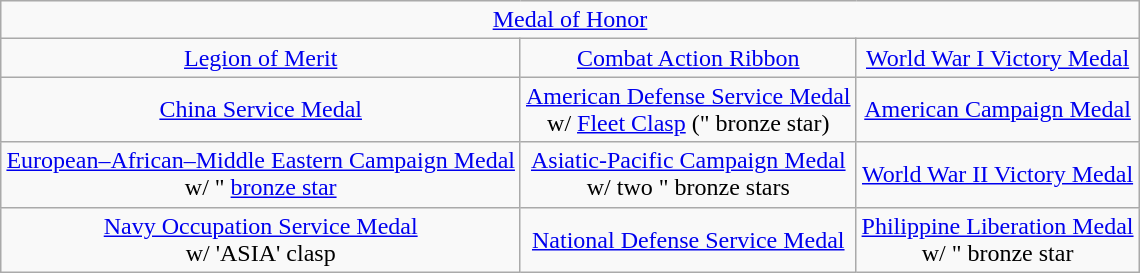<table class="wikitable" style="margin:1em auto; text-align:center;">
<tr>
<td colspan="3"><a href='#'>Medal of Honor</a></td>
</tr>
<tr>
<td><a href='#'>Legion of Merit</a></td>
<td><a href='#'>Combat Action Ribbon</a></td>
<td><a href='#'>World War I Victory Medal</a></td>
</tr>
<tr>
<td><a href='#'>China Service Medal</a></td>
<td><a href='#'>American Defense Service Medal</a><br>w/ <a href='#'>Fleet Clasp</a> (" bronze star)</td>
<td><a href='#'>American Campaign Medal</a></td>
</tr>
<tr>
<td><a href='#'>European–African–Middle Eastern Campaign Medal</a><br>w/ " <a href='#'>bronze star</a></td>
<td><a href='#'>Asiatic-Pacific Campaign Medal</a><br>w/ two " bronze stars</td>
<td><a href='#'>World War II Victory Medal</a></td>
</tr>
<tr>
<td><a href='#'>Navy Occupation Service Medal</a><br>w/ 'ASIA' clasp</td>
<td><a href='#'>National Defense Service Medal</a></td>
<td><a href='#'>Philippine Liberation Medal</a><br>w/ " bronze star</td>
</tr>
</table>
